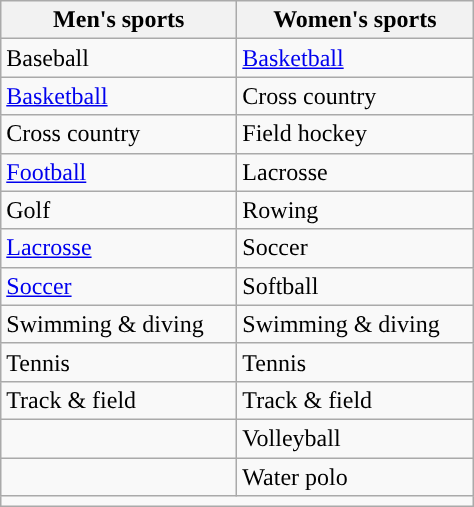<table class= wikitable>
<tr>
<th width=150px>Men's sports</th>
<th width=150px>Women's sports</th>
</tr>
<tr>
<td>Baseball</td>
<td><a href='#'>Basketball</a></td>
</tr>
<tr>
<td><a href='#'>Basketball</a></td>
<td>Cross country</td>
</tr>
<tr>
<td>Cross country</td>
<td>Field hockey</td>
</tr>
<tr>
<td><a href='#'>Football</a></td>
<td>Lacrosse</td>
</tr>
<tr>
<td>Golf</td>
<td>Rowing</td>
</tr>
<tr>
<td><a href='#'>Lacrosse</a></td>
<td>Soccer</td>
</tr>
<tr>
<td><a href='#'>Soccer</a></td>
<td>Softball</td>
</tr>
<tr>
<td>Swimming & diving</td>
<td>Swimming & diving</td>
</tr>
<tr>
<td>Tennis</td>
<td>Tennis</td>
</tr>
<tr>
<td>Track & field</td>
<td>Track & field</td>
</tr>
<tr>
<td></td>
<td>Volleyball</td>
</tr>
<tr>
<td></td>
<td>Water polo</td>
</tr>
<tr>
<td colspan="2"></td>
</tr>
</table>
